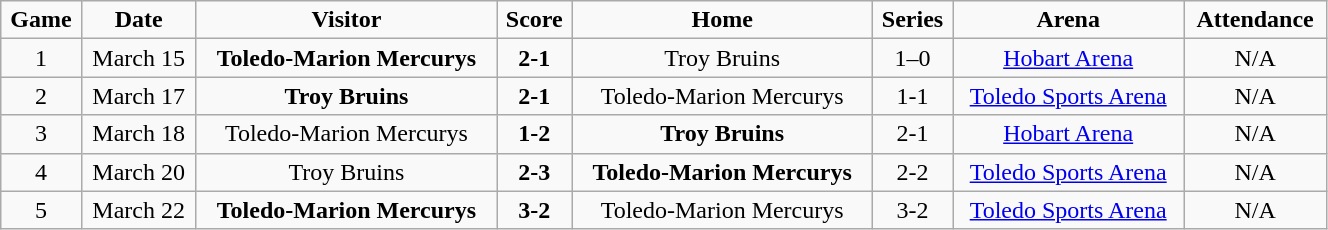<table class="wikitable" width="70%">
<tr align="center">
<td><strong>Game</strong></td>
<td><strong>Date</strong></td>
<td><strong>Visitor</strong></td>
<td><strong>Score</strong></td>
<td><strong>Home</strong></td>
<td><strong>Series</strong></td>
<td><strong>Arena</strong></td>
<td><strong>Attendance</strong></td>
</tr>
<tr align="center">
<td>1</td>
<td>March 15</td>
<td><strong>Toledo-Marion Mercurys</strong></td>
<td><strong>2-1</strong></td>
<td>Troy Bruins</td>
<td>1–0</td>
<td><a href='#'>Hobart Arena</a></td>
<td>N/A</td>
</tr>
<tr align="center">
<td>2</td>
<td>March 17</td>
<td><strong>Troy Bruins</strong></td>
<td><strong>2-1</strong></td>
<td>Toledo-Marion Mercurys</td>
<td>1-1</td>
<td><a href='#'>Toledo Sports Arena</a></td>
<td>N/A</td>
</tr>
<tr align="center">
<td>3</td>
<td>March 18</td>
<td>Toledo-Marion Mercurys</td>
<td><strong>1-2</strong></td>
<td><strong> Troy Bruins</strong></td>
<td>2-1</td>
<td><a href='#'>Hobart Arena</a></td>
<td>N/A</td>
</tr>
<tr align="center">
<td>4</td>
<td>March 20</td>
<td>Troy Bruins</td>
<td><strong>2-3</strong></td>
<td><strong> Toledo-Marion Mercurys</strong></td>
<td>2-2</td>
<td><a href='#'>Toledo Sports Arena</a></td>
<td>N/A</td>
</tr>
<tr align="center">
<td>5</td>
<td>March 22</td>
<td><strong>Toledo-Marion Mercurys</strong></td>
<td><strong>3-2</strong></td>
<td>Toledo-Marion Mercurys</td>
<td>3-2</td>
<td><a href='#'>Toledo Sports Arena</a></td>
<td>N/A</td>
</tr>
</table>
